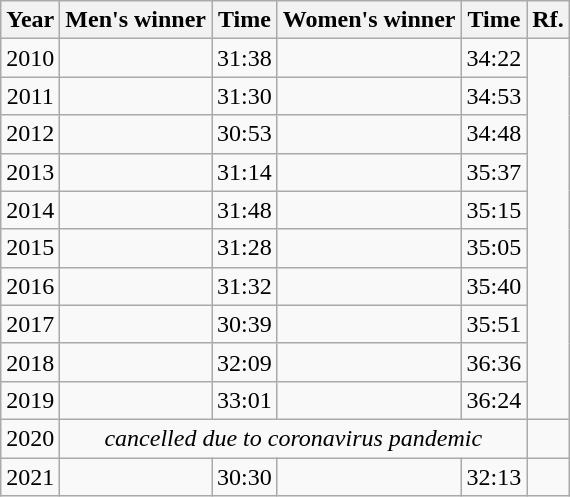<table class="wikitable sortable" style="text-align:center">
<tr>
<th>Year</th>
<th>Men's winner</th>
<th>Time</th>
<th>Women's winner</th>
<th>Time</th>
<th class="unsortable">Rf.</th>
</tr>
<tr>
<td>2010</td>
<td align="left"></td>
<td>31:38</td>
<td align=left></td>
<td>34:22</td>
</tr>
<tr>
<td>2011</td>
<td align="left"></td>
<td>31:30</td>
<td align=left></td>
<td>34:53</td>
</tr>
<tr>
<td>2012</td>
<td align="left"></td>
<td>30:53</td>
<td align=left></td>
<td>34:48</td>
</tr>
<tr>
<td>2013</td>
<td align="left"></td>
<td>31:14</td>
<td align=left></td>
<td>35:37</td>
</tr>
<tr>
<td>2014</td>
<td align="left"></td>
<td>31:48</td>
<td align=left></td>
<td>35:15</td>
</tr>
<tr>
<td>2015</td>
<td align="left"></td>
<td>31:28</td>
<td align=left></td>
<td>35:05</td>
</tr>
<tr>
<td>2016</td>
<td align="left"></td>
<td>31:32</td>
<td align=left></td>
<td>35:40</td>
</tr>
<tr>
<td>2017</td>
<td align="left"></td>
<td>30:39</td>
<td align=left></td>
<td>35:51</td>
</tr>
<tr>
<td>2018</td>
<td align="left"></td>
<td>32:09</td>
<td align=left></td>
<td>36:36</td>
</tr>
<tr>
<td>2019</td>
<td align="left"></td>
<td>33:01</td>
<td align=left></td>
<td>36:24</td>
</tr>
<tr>
<td>2020</td>
<td colspan="4" align="center" data-sort-value=""><em>cancelled due to coronavirus pandemic</em></td>
<td></td>
</tr>
<tr>
<td>2021</td>
<td align="left"></td>
<td>30:30 </td>
<td align="left"></td>
<td>32:13 </td>
<td></td>
</tr>
</table>
